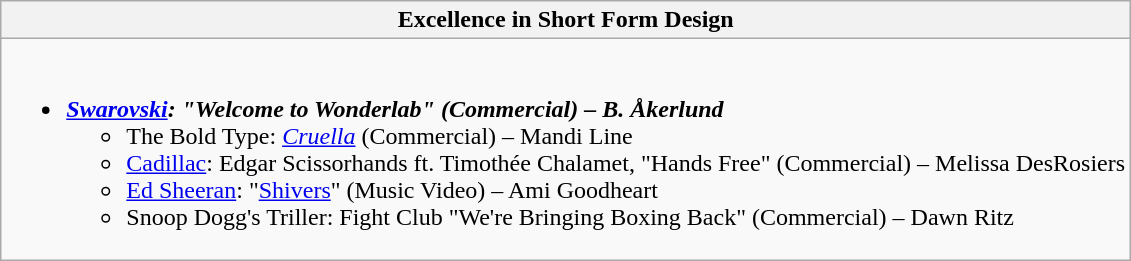<table class="wikitable" style="width=100%">
<tr>
<th>Excellence in Short Form Design</th>
</tr>
<tr>
<td valign="top"><br><ul><li><strong><em><a href='#'>Swarovski</a>: "Welcome to Wonderlab" (Commercial) – B. Åkerlund</em></strong><ul><li>The Bold Type: <em><a href='#'>Cruella</a></em> (Commercial) – Mandi Line</li><li><a href='#'>Cadillac</a>: Edgar Scissorhands ft. Timothée Chalamet, "Hands Free" (Commercial) – Melissa DesRosiers</li><li><a href='#'>Ed Sheeran</a>: "<a href='#'>Shivers</a>" (Music Video) – Ami Goodheart</li><li>Snoop Dogg's Triller: Fight Club "We're Bringing Boxing Back" (Commercial) – Dawn Ritz</li></ul></li></ul></td>
</tr>
</table>
